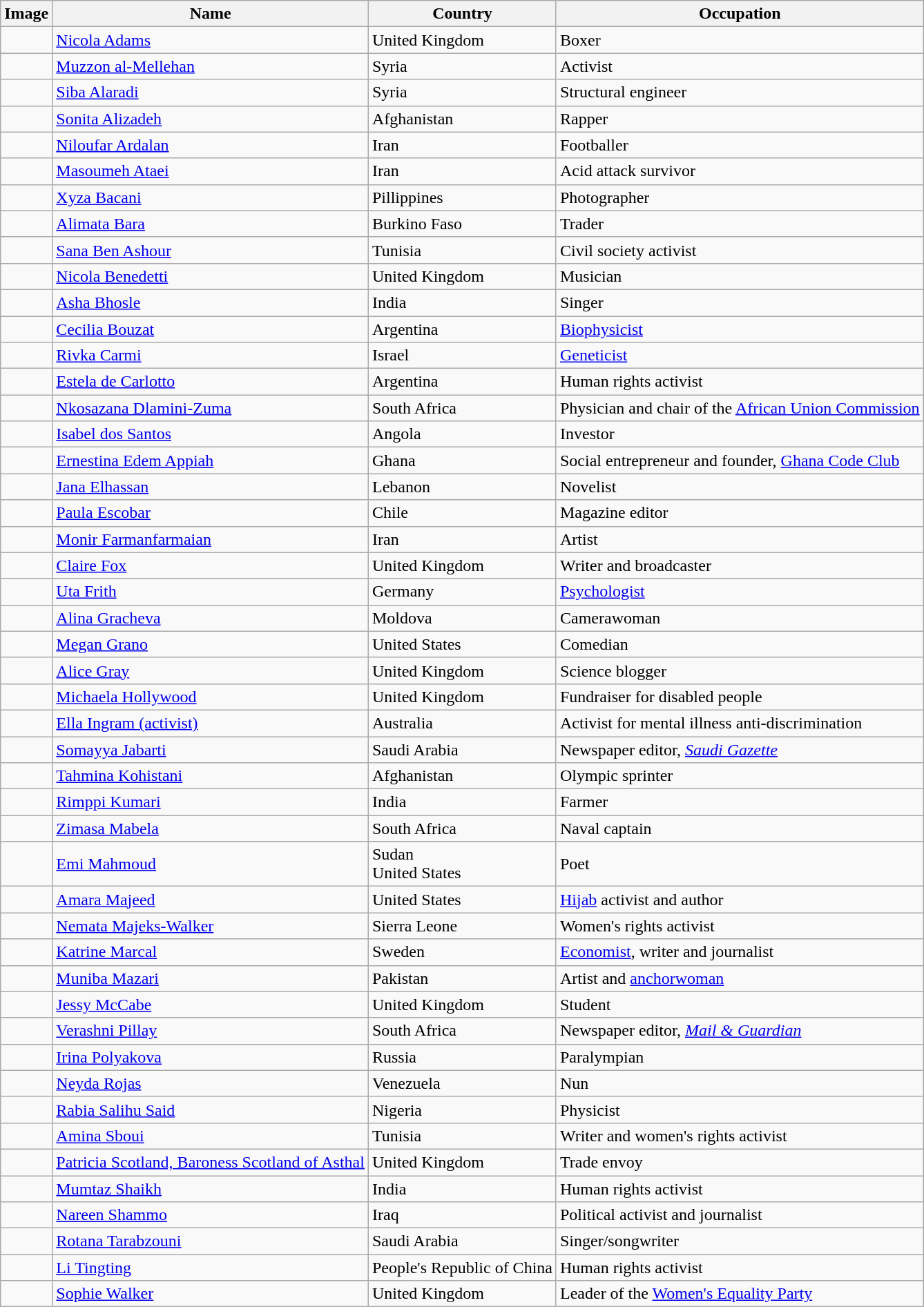<table class="wikitable sortable">
<tr>
<th>Image</th>
<th>Name</th>
<th>Country</th>
<th>Occupation</th>
</tr>
<tr>
<td></td>
<td><a href='#'>Nicola Adams</a></td>
<td>United Kingdom</td>
<td>Boxer</td>
</tr>
<tr>
<td></td>
<td><a href='#'>Muzzon al-Mellehan</a></td>
<td>Syria</td>
<td>Activist</td>
</tr>
<tr>
<td></td>
<td><a href='#'>Siba Alaradi</a></td>
<td>Syria</td>
<td>Structural engineer</td>
</tr>
<tr>
<td></td>
<td><a href='#'>Sonita Alizadeh</a></td>
<td>Afghanistan</td>
<td>Rapper</td>
</tr>
<tr>
<td></td>
<td><a href='#'>Niloufar Ardalan</a></td>
<td>Iran</td>
<td>Footballer</td>
</tr>
<tr>
<td></td>
<td><a href='#'>Masoumeh Ataei</a></td>
<td>Iran</td>
<td>Acid attack survivor</td>
</tr>
<tr>
<td></td>
<td><a href='#'>Xyza Bacani</a></td>
<td>Pillippines</td>
<td>Photographer</td>
</tr>
<tr>
<td></td>
<td><a href='#'>Alimata Bara</a></td>
<td>Burkino Faso</td>
<td>Trader</td>
</tr>
<tr>
<td></td>
<td><a href='#'>Sana Ben Ashour</a></td>
<td>Tunisia</td>
<td>Civil society activist</td>
</tr>
<tr>
<td></td>
<td><a href='#'>Nicola Benedetti</a></td>
<td>United Kingdom</td>
<td>Musician</td>
</tr>
<tr>
<td></td>
<td><a href='#'>Asha Bhosle</a></td>
<td>India</td>
<td>Singer</td>
</tr>
<tr>
<td></td>
<td><a href='#'>Cecilia Bouzat</a></td>
<td>Argentina</td>
<td><a href='#'>Biophysicist</a></td>
</tr>
<tr>
<td></td>
<td><a href='#'>Rivka Carmi</a></td>
<td>Israel</td>
<td><a href='#'>Geneticist</a></td>
</tr>
<tr>
<td></td>
<td><a href='#'>Estela de Carlotto</a></td>
<td>Argentina</td>
<td>Human rights activist</td>
</tr>
<tr>
<td></td>
<td><a href='#'>Nkosazana Dlamini-Zuma</a></td>
<td>South Africa</td>
<td>Physician and chair of the <a href='#'>African Union Commission</a></td>
</tr>
<tr>
<td></td>
<td><a href='#'>Isabel dos Santos</a></td>
<td>Angola</td>
<td>Investor</td>
</tr>
<tr>
<td></td>
<td><a href='#'>Ernestina Edem Appiah</a></td>
<td>Ghana</td>
<td>Social entrepreneur and founder, <a href='#'>Ghana Code Club</a></td>
</tr>
<tr>
<td></td>
<td><a href='#'>Jana Elhassan</a></td>
<td>Lebanon</td>
<td>Novelist</td>
</tr>
<tr>
<td></td>
<td><a href='#'>Paula Escobar</a></td>
<td>Chile</td>
<td>Magazine editor</td>
</tr>
<tr>
<td></td>
<td><a href='#'>Monir Farmanfarmaian</a></td>
<td>Iran</td>
<td>Artist</td>
</tr>
<tr>
<td></td>
<td><a href='#'>Claire Fox</a></td>
<td>United Kingdom</td>
<td>Writer and broadcaster</td>
</tr>
<tr>
<td></td>
<td><a href='#'>Uta Frith</a></td>
<td>Germany</td>
<td><a href='#'>Psychologist</a></td>
</tr>
<tr>
<td></td>
<td><a href='#'>Alina Gracheva</a></td>
<td>Moldova</td>
<td>Camerawoman</td>
</tr>
<tr>
<td></td>
<td><a href='#'>Megan Grano</a></td>
<td>United States</td>
<td>Comedian</td>
</tr>
<tr>
<td></td>
<td><a href='#'>Alice Gray</a></td>
<td>United Kingdom</td>
<td>Science blogger</td>
</tr>
<tr>
<td></td>
<td><a href='#'>Michaela Hollywood</a></td>
<td>United Kingdom</td>
<td>Fundraiser for disabled people</td>
</tr>
<tr>
<td></td>
<td><a href='#'>Ella Ingram (activist)</a></td>
<td>Australia</td>
<td>Activist for mental illness anti-discrimination</td>
</tr>
<tr>
<td></td>
<td><a href='#'>Somayya Jabarti</a></td>
<td>Saudi Arabia</td>
<td>Newspaper editor, <em><a href='#'>Saudi Gazette</a></em></td>
</tr>
<tr>
<td></td>
<td><a href='#'>Tahmina Kohistani</a></td>
<td>Afghanistan</td>
<td>Olympic sprinter</td>
</tr>
<tr>
<td></td>
<td><a href='#'>Rimppi Kumari</a></td>
<td>India</td>
<td>Farmer</td>
</tr>
<tr>
<td></td>
<td><a href='#'>Zimasa Mabela</a></td>
<td>South Africa</td>
<td>Naval captain</td>
</tr>
<tr>
<td></td>
<td><a href='#'>Emi Mahmoud</a></td>
<td>Sudan<br>United States</td>
<td>Poet</td>
</tr>
<tr>
<td></td>
<td><a href='#'>Amara Majeed</a></td>
<td>United States</td>
<td><a href='#'>Hijab</a> activist and author</td>
</tr>
<tr>
<td></td>
<td><a href='#'>Nemata Majeks-Walker</a></td>
<td>Sierra Leone</td>
<td>Women's rights activist</td>
</tr>
<tr>
<td></td>
<td><a href='#'>Katrine Marcal</a></td>
<td>Sweden</td>
<td><a href='#'>Economist</a>, writer and journalist</td>
</tr>
<tr>
<td></td>
<td><a href='#'>Muniba Mazari</a></td>
<td>Pakistan</td>
<td>Artist and <a href='#'>anchorwoman</a></td>
</tr>
<tr>
<td></td>
<td><a href='#'>Jessy McCabe</a></td>
<td>United Kingdom</td>
<td>Student</td>
</tr>
<tr>
<td></td>
<td><a href='#'>Verashni Pillay</a></td>
<td>South Africa</td>
<td>Newspaper editor, <em><a href='#'>Mail & Guardian</a></em></td>
</tr>
<tr>
<td></td>
<td><a href='#'>Irina Polyakova</a></td>
<td>Russia</td>
<td>Paralympian</td>
</tr>
<tr>
<td></td>
<td><a href='#'>Neyda Rojas</a></td>
<td>Venezuela</td>
<td>Nun</td>
</tr>
<tr>
<td></td>
<td><a href='#'>Rabia Salihu Said</a></td>
<td>Nigeria</td>
<td>Physicist</td>
</tr>
<tr>
<td></td>
<td><a href='#'>Amina Sboui</a></td>
<td>Tunisia</td>
<td>Writer and women's rights activist</td>
</tr>
<tr>
<td></td>
<td><a href='#'>Patricia Scotland, Baroness Scotland of Asthal</a></td>
<td>United Kingdom</td>
<td>Trade envoy</td>
</tr>
<tr>
<td></td>
<td><a href='#'>Mumtaz Shaikh</a></td>
<td>India</td>
<td>Human rights activist</td>
</tr>
<tr>
<td></td>
<td><a href='#'>Nareen Shammo</a></td>
<td>Iraq</td>
<td>Political activist and journalist</td>
</tr>
<tr>
<td></td>
<td><a href='#'>Rotana Tarabzouni</a></td>
<td>Saudi Arabia</td>
<td>Singer/songwriter</td>
</tr>
<tr>
<td></td>
<td><a href='#'>Li Tingting</a></td>
<td>People's Republic of China</td>
<td>Human rights activist</td>
</tr>
<tr>
<td></td>
<td><a href='#'>Sophie Walker</a></td>
<td>United Kingdom</td>
<td>Leader of the <a href='#'>Women's Equality Party</a></td>
</tr>
</table>
